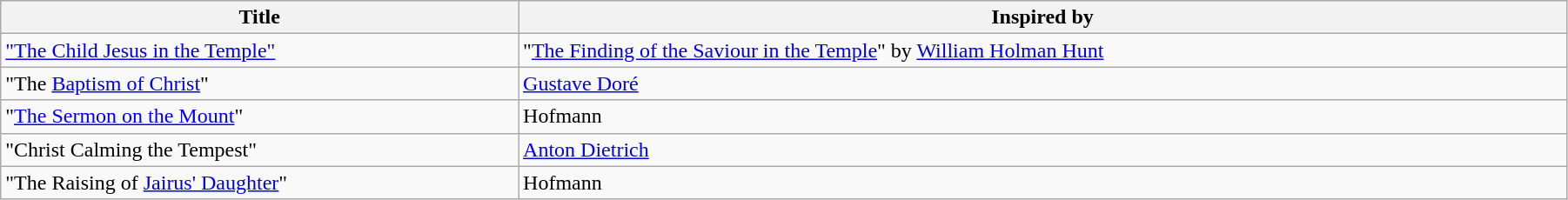<table class="wikitable" style="margin-top:1px; width:95%;">
<tr>
<th>Title</th>
<th>Inspired by</th>
</tr>
<tr>
<td><a href='#'>"The Child Jesus in the Temple"</a></td>
<td>"<a href='#'>The Finding of the Saviour in the Temple</a>" by <a href='#'>William Holman Hunt</a></td>
</tr>
<tr>
<td>"The <a href='#'>Baptism of Christ</a>"</td>
<td><a href='#'>Gustave Doré</a></td>
</tr>
<tr>
<td>"<a href='#'>The Sermon on the Mount</a>"</td>
<td>Hofmann</td>
</tr>
<tr>
<td>"Christ Calming the Tempest"</td>
<td><a href='#'>Anton Dietrich</a></td>
</tr>
<tr>
<td>"The Raising of <a href='#'>Jairus' Daughter</a>"</td>
<td>Hofmann</td>
</tr>
</table>
